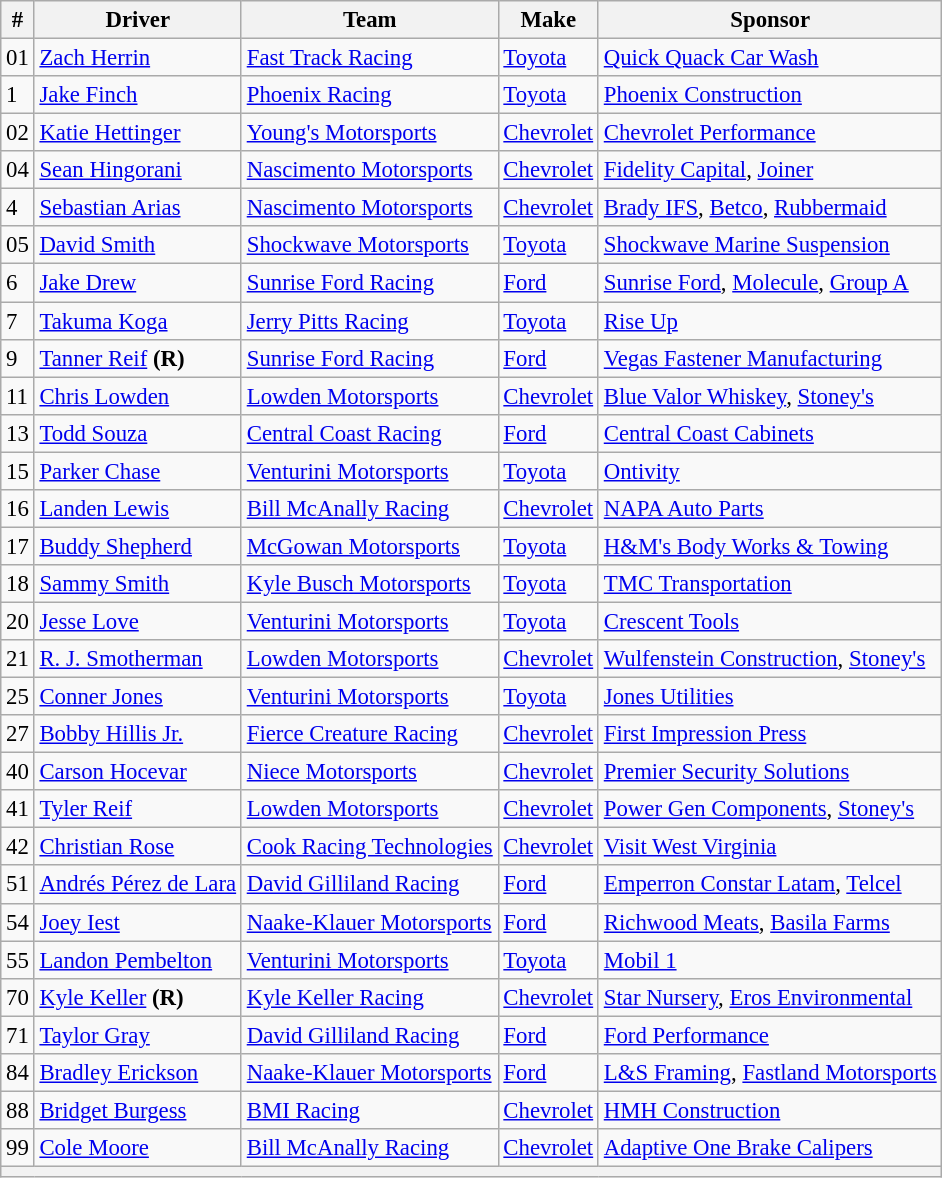<table class="wikitable" style="font-size:95%">
<tr>
<th>#</th>
<th>Driver</th>
<th>Team</th>
<th>Make</th>
<th>Sponsor</th>
</tr>
<tr>
<td>01</td>
<td><a href='#'>Zach Herrin</a></td>
<td><a href='#'>Fast Track Racing</a></td>
<td><a href='#'>Toyota</a></td>
<td><a href='#'>Quick Quack Car Wash</a></td>
</tr>
<tr>
<td>1</td>
<td><a href='#'>Jake Finch</a></td>
<td><a href='#'>Phoenix Racing</a></td>
<td><a href='#'>Toyota</a></td>
<td><a href='#'>Phoenix Construction</a></td>
</tr>
<tr>
<td>02</td>
<td><a href='#'>Katie Hettinger</a></td>
<td><a href='#'>Young's Motorsports</a></td>
<td><a href='#'>Chevrolet</a></td>
<td nowrap=""><a href='#'>Chevrolet Performance</a></td>
</tr>
<tr>
<td>04</td>
<td><a href='#'>Sean Hingorani</a></td>
<td><a href='#'>Nascimento Motorsports</a></td>
<td><a href='#'>Chevrolet</a></td>
<td><a href='#'>Fidelity Capital</a>, <a href='#'>Joiner</a></td>
</tr>
<tr>
<td>4</td>
<td><a href='#'>Sebastian Arias</a></td>
<td><a href='#'>Nascimento Motorsports</a></td>
<td><a href='#'>Chevrolet</a></td>
<td><a href='#'>Brady IFS</a>, <a href='#'>Betco</a>, <a href='#'>Rubbermaid</a></td>
</tr>
<tr>
<td>05</td>
<td><a href='#'>David Smith</a></td>
<td><a href='#'>Shockwave Motorsports</a></td>
<td><a href='#'>Toyota</a></td>
<td><a href='#'>Shockwave Marine Suspension</a></td>
</tr>
<tr>
<td>6</td>
<td><a href='#'>Jake Drew</a></td>
<td><a href='#'>Sunrise Ford Racing</a></td>
<td><a href='#'>Ford</a></td>
<td><a href='#'>Sunrise Ford</a>, <a href='#'>Molecule</a>, <a href='#'>Group A</a></td>
</tr>
<tr>
<td>7</td>
<td><a href='#'>Takuma Koga</a></td>
<td><a href='#'>Jerry Pitts Racing</a></td>
<td><a href='#'>Toyota</a></td>
<td><a href='#'>Rise Up</a></td>
</tr>
<tr>
<td>9</td>
<td><a href='#'>Tanner Reif</a> <strong>(R)</strong></td>
<td><a href='#'>Sunrise Ford Racing</a></td>
<td><a href='#'>Ford</a></td>
<td><a href='#'>Vegas Fastener Manufacturing</a></td>
</tr>
<tr>
<td>11</td>
<td><a href='#'>Chris Lowden</a></td>
<td><a href='#'>Lowden Motorsports</a></td>
<td><a href='#'>Chevrolet</a></td>
<td><a href='#'>Blue Valor Whiskey</a>, <a href='#'>Stoney's</a></td>
</tr>
<tr>
<td>13</td>
<td><a href='#'>Todd Souza</a></td>
<td><a href='#'>Central Coast Racing</a></td>
<td><a href='#'>Ford</a></td>
<td><a href='#'>Central Coast Cabinets</a></td>
</tr>
<tr>
<td>15</td>
<td><a href='#'>Parker Chase</a></td>
<td nowrap=""><a href='#'>Venturini Motorsports</a></td>
<td><a href='#'>Toyota</a></td>
<td><a href='#'>Ontivity</a></td>
</tr>
<tr>
<td>16</td>
<td><a href='#'>Landen Lewis</a></td>
<td nowrap=""><a href='#'>Bill McAnally Racing</a></td>
<td><a href='#'>Chevrolet</a></td>
<td><a href='#'>NAPA Auto Parts</a></td>
</tr>
<tr>
<td>17</td>
<td><a href='#'>Buddy Shepherd</a></td>
<td><a href='#'>McGowan Motorsports</a></td>
<td><a href='#'>Toyota</a></td>
<td><a href='#'>H&M's Body Works & Towing</a></td>
</tr>
<tr>
<td>18</td>
<td><a href='#'>Sammy Smith</a></td>
<td nowrap=""><a href='#'>Kyle Busch Motorsports</a></td>
<td><a href='#'>Toyota</a></td>
<td><a href='#'>TMC Transportation</a></td>
</tr>
<tr>
<td>20</td>
<td><a href='#'>Jesse Love</a></td>
<td><a href='#'>Venturini Motorsports</a></td>
<td><a href='#'>Toyota</a></td>
<td><a href='#'>Crescent Tools</a></td>
</tr>
<tr>
<td>21</td>
<td><a href='#'>R. J. Smotherman</a></td>
<td><a href='#'>Lowden Motorsports</a></td>
<td><a href='#'>Chevrolet</a></td>
<td nowrap=""><a href='#'>Wulfenstein Construction</a>, <a href='#'>Stoney's</a></td>
</tr>
<tr>
<td>25</td>
<td><a href='#'>Conner Jones</a></td>
<td><a href='#'>Venturini Motorsports</a></td>
<td><a href='#'>Toyota</a></td>
<td><a href='#'>Jones Utilities</a></td>
</tr>
<tr>
<td>27</td>
<td><a href='#'>Bobby Hillis Jr.</a></td>
<td><a href='#'>Fierce Creature Racing</a></td>
<td><a href='#'>Chevrolet</a></td>
<td><a href='#'>First Impression Press</a></td>
</tr>
<tr>
<td>40</td>
<td><a href='#'>Carson Hocevar</a></td>
<td><a href='#'>Niece Motorsports</a></td>
<td><a href='#'>Chevrolet</a></td>
<td><a href='#'>Premier Security Solutions</a></td>
</tr>
<tr>
<td>41</td>
<td><a href='#'>Tyler Reif</a></td>
<td><a href='#'>Lowden Motorsports</a></td>
<td><a href='#'>Chevrolet</a></td>
<td><a href='#'>Power Gen Components</a>, <a href='#'>Stoney's</a></td>
</tr>
<tr>
<td>42</td>
<td><a href='#'>Christian Rose</a></td>
<td><a href='#'>Cook Racing Technologies</a></td>
<td><a href='#'>Chevrolet</a></td>
<td><a href='#'>Visit West Virginia</a></td>
</tr>
<tr>
<td>51</td>
<td><a href='#'>Andrés Pérez de Lara</a></td>
<td><a href='#'>David Gilliland Racing</a></td>
<td><a href='#'>Ford</a></td>
<td><a href='#'>Emperron Constar Latam</a>, <a href='#'>Telcel</a></td>
</tr>
<tr>
<td>54</td>
<td><a href='#'>Joey Iest</a></td>
<td><a href='#'>Naake-Klauer Motorsports</a></td>
<td><a href='#'>Ford</a></td>
<td><a href='#'>Richwood Meats</a>, <a href='#'>Basila Farms</a></td>
</tr>
<tr>
<td>55</td>
<td><a href='#'>Landon Pembelton</a></td>
<td><a href='#'>Venturini Motorsports</a></td>
<td><a href='#'>Toyota</a></td>
<td><a href='#'>Mobil 1</a></td>
</tr>
<tr>
<td>70</td>
<td><a href='#'>Kyle Keller</a> <strong>(R)</strong></td>
<td><a href='#'>Kyle Keller Racing</a></td>
<td><a href='#'>Chevrolet</a></td>
<td><a href='#'>Star Nursery</a>, <a href='#'>Eros Environmental</a></td>
</tr>
<tr>
<td>71</td>
<td><a href='#'>Taylor Gray</a></td>
<td><a href='#'>David Gilliland Racing</a></td>
<td><a href='#'>Ford</a></td>
<td><a href='#'>Ford Performance</a></td>
</tr>
<tr>
<td>84</td>
<td><a href='#'>Bradley Erickson</a></td>
<td><a href='#'>Naake-Klauer Motorsports</a></td>
<td><a href='#'>Ford</a></td>
<td><a href='#'>L&S Framing</a>, <a href='#'>Fastland Motorsports</a></td>
</tr>
<tr>
<td>88</td>
<td><a href='#'>Bridget Burgess</a></td>
<td><a href='#'>BMI Racing</a></td>
<td><a href='#'>Chevrolet</a></td>
<td><a href='#'>HMH Construction</a></td>
</tr>
<tr>
<td>99</td>
<td><a href='#'>Cole Moore</a></td>
<td><a href='#'>Bill McAnally Racing</a></td>
<td><a href='#'>Chevrolet</a></td>
<td><a href='#'>Adaptive One Brake Calipers</a></td>
</tr>
<tr>
<th colspan="5"></th>
</tr>
</table>
